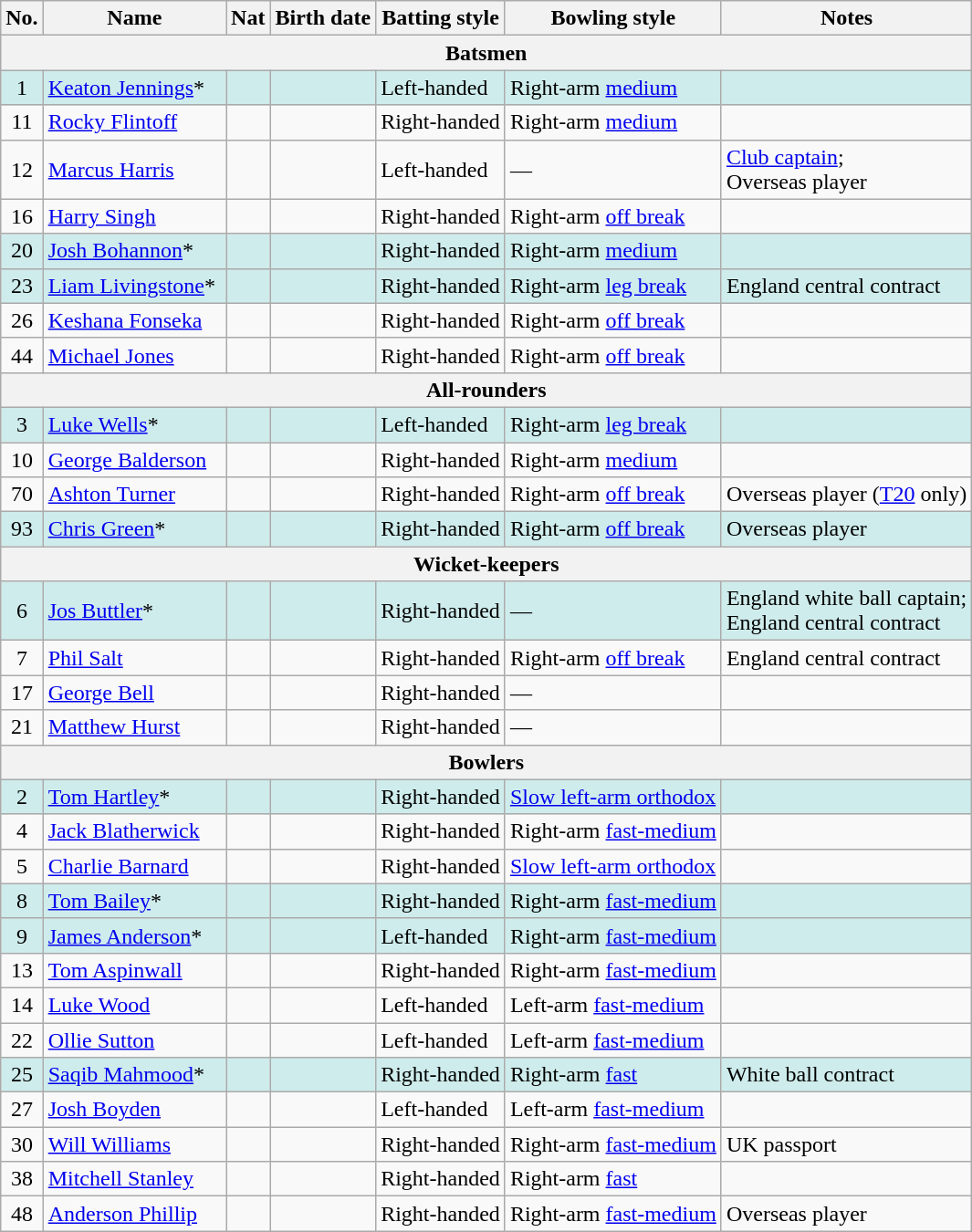<table class="wikitable">
<tr>
<th>No.</th>
<th>Name</th>
<th>Nat</th>
<th>Birth date</th>
<th>Batting style</th>
<th>Bowling style</th>
<th>Notes</th>
</tr>
<tr>
<th colspan="7">Batsmen</th>
</tr>
<tr bgcolor="#CFECEC">
<td style="text-align:center">1</td>
<td><a href='#'>Keaton Jennings</a>* </td>
<td></td>
<td></td>
<td>Left-handed</td>
<td>Right-arm <a href='#'>medium</a></td>
<td></td>
</tr>
<tr>
<td style="text-align:center">11</td>
<td><a href='#'>Rocky Flintoff</a></td>
<td></td>
<td></td>
<td>Right-handed</td>
<td>Right-arm <a href='#'>medium</a></td>
<td></td>
</tr>
<tr>
<td style="text-align:center">12</td>
<td><a href='#'>Marcus Harris</a> </td>
<td></td>
<td></td>
<td>Left-handed</td>
<td>—</td>
<td><a href='#'>Club captain</a>; <br>Overseas player</td>
</tr>
<tr>
<td style="text-align:center">16</td>
<td><a href='#'>Harry Singh</a></td>
<td></td>
<td></td>
<td>Right-handed</td>
<td>Right-arm <a href='#'>off break</a></td>
<td></td>
</tr>
<tr bgcolor="#CFECEC">
<td style="text-align:center">20</td>
<td><a href='#'>Josh Bohannon</a>*</td>
<td></td>
<td></td>
<td>Right-handed</td>
<td>Right-arm <a href='#'>medium</a></td>
<td></td>
</tr>
<tr bgcolor="#CFECEC">
<td style="text-align:center">23</td>
<td><a href='#'>Liam Livingstone</a>* </td>
<td></td>
<td></td>
<td>Right-handed</td>
<td>Right-arm <a href='#'>leg break</a></td>
<td>England central contract</td>
</tr>
<tr>
<td style="text-align:center">26</td>
<td><a href='#'>Keshana Fonseka</a></td>
<td></td>
<td></td>
<td>Right-handed</td>
<td>Right-arm <a href='#'>off break</a></td>
<td></td>
</tr>
<tr>
<td style="text-align:center">44</td>
<td><a href='#'>Michael Jones</a> </td>
<td></td>
<td></td>
<td>Right-handed</td>
<td>Right-arm <a href='#'>off break</a></td>
<td></td>
</tr>
<tr>
<th colspan="7">All-rounders</th>
</tr>
<tr bgcolor="#CFECEC">
<td style="text-align:center">3</td>
<td><a href='#'>Luke Wells</a>*</td>
<td></td>
<td></td>
<td>Left-handed</td>
<td>Right-arm <a href='#'>leg break</a></td>
<td></td>
</tr>
<tr>
<td style="text-align:center">10</td>
<td><a href='#'>George Balderson</a></td>
<td></td>
<td></td>
<td>Right-handed</td>
<td>Right-arm <a href='#'>medium</a></td>
<td></td>
</tr>
<tr>
<td style="text-align:center">70</td>
<td><a href='#'>Ashton Turner</a> </td>
<td></td>
<td></td>
<td>Right-handed</td>
<td>Right-arm <a href='#'>off break</a></td>
<td>Overseas player (<a href='#'>T20</a> only)</td>
</tr>
<tr bgcolor="#CFECEC">
<td style="text-align:center">93</td>
<td><a href='#'>Chris Green</a>* </td>
<td></td>
<td></td>
<td>Right-handed</td>
<td>Right-arm <a href='#'>off break</a></td>
<td>Overseas player</td>
</tr>
<tr>
<th colspan="7">Wicket-keepers</th>
</tr>
<tr bgcolor="#CFECEC">
<td style="text-align:center">6</td>
<td><a href='#'>Jos Buttler</a>* </td>
<td></td>
<td></td>
<td>Right-handed</td>
<td>—</td>
<td>England white ball captain; <br>England central contract</td>
</tr>
<tr>
<td style="text-align:center">7</td>
<td><a href='#'>Phil Salt</a> </td>
<td></td>
<td></td>
<td>Right-handed</td>
<td>Right-arm <a href='#'>off break</a></td>
<td>England central contract</td>
</tr>
<tr>
<td style="text-align:center">17</td>
<td><a href='#'>George Bell</a></td>
<td></td>
<td></td>
<td>Right-handed</td>
<td>—</td>
<td></td>
</tr>
<tr>
<td style="text-align:center">21</td>
<td><a href='#'>Matthew Hurst</a></td>
<td></td>
<td></td>
<td>Right-handed</td>
<td>—</td>
<td></td>
</tr>
<tr>
<th colspan="7">Bowlers</th>
</tr>
<tr bgcolor="#CFECEC">
<td style="text-align:center">2</td>
<td><a href='#'>Tom Hartley</a>* </td>
<td></td>
<td></td>
<td>Right-handed</td>
<td><a href='#'>Slow left-arm orthodox</a></td>
<td></td>
</tr>
<tr>
<td style="text-align:center">4</td>
<td><a href='#'>Jack Blatherwick</a></td>
<td></td>
<td></td>
<td>Right-handed</td>
<td>Right-arm <a href='#'>fast-medium</a></td>
<td></td>
</tr>
<tr>
<td style="text-align:center">5</td>
<td><a href='#'>Charlie Barnard</a></td>
<td></td>
<td></td>
<td>Right-handed</td>
<td><a href='#'>Slow left-arm orthodox</a></td>
<td></td>
</tr>
<tr bgcolor="#CFECEC">
<td style="text-align:center">8</td>
<td><a href='#'>Tom Bailey</a>*</td>
<td></td>
<td></td>
<td>Right-handed</td>
<td>Right-arm <a href='#'>fast-medium</a></td>
<td></td>
</tr>
<tr bgcolor="#CFECEC">
<td style="text-align:center">9</td>
<td><a href='#'>James Anderson</a>* </td>
<td></td>
<td></td>
<td>Left-handed</td>
<td>Right-arm <a href='#'>fast-medium</a></td>
<td></td>
</tr>
<tr>
<td style="text-align:center">13</td>
<td><a href='#'>Tom Aspinwall</a></td>
<td></td>
<td></td>
<td>Right-handed</td>
<td>Right-arm <a href='#'>fast-medium</a></td>
<td></td>
</tr>
<tr>
<td style="text-align:center">14</td>
<td><a href='#'>Luke Wood</a> </td>
<td></td>
<td></td>
<td>Left-handed</td>
<td>Left-arm <a href='#'>fast-medium</a></td>
<td></td>
</tr>
<tr>
<td style="text-align:center">22</td>
<td><a href='#'>Ollie Sutton</a></td>
<td></td>
<td></td>
<td>Left-handed</td>
<td>Left-arm <a href='#'>fast-medium</a></td>
<td></td>
</tr>
<tr bgcolor="#CFECEC">
<td style="text-align:center">25</td>
<td><a href='#'>Saqib Mahmood</a>* </td>
<td></td>
<td></td>
<td>Right-handed</td>
<td>Right-arm <a href='#'>fast</a></td>
<td>White ball contract</td>
</tr>
<tr>
<td style="text-align:center">27</td>
<td><a href='#'>Josh Boyden</a></td>
<td></td>
<td></td>
<td>Left-handed</td>
<td>Left-arm <a href='#'>fast-medium</a></td>
<td></td>
</tr>
<tr>
<td style="text-align:center">30</td>
<td><a href='#'>Will Williams</a></td>
<td></td>
<td></td>
<td>Right-handed</td>
<td>Right-arm <a href='#'>fast-medium</a></td>
<td>UK passport</td>
</tr>
<tr>
<td style="text-align:center">38</td>
<td><a href='#'>Mitchell Stanley</a></td>
<td></td>
<td></td>
<td>Right-handed</td>
<td>Right-arm <a href='#'>fast</a></td>
<td></td>
</tr>
<tr>
<td style="text-align:center">48</td>
<td><a href='#'>Anderson Phillip</a> </td>
<td></td>
<td></td>
<td>Right-handed</td>
<td>Right-arm <a href='#'>fast-medium</a></td>
<td>Overseas player</td>
</tr>
</table>
